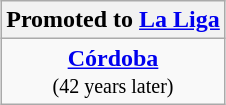<table class="wikitable" style="text-align: center; margin: 0 auto;">
<tr>
<th colspan="9">Promoted to  <a href='#'>La Liga</a></th>
</tr>
<tr>
<td><strong><a href='#'>Córdoba</a></strong><br><small>(42 years later)</small></td>
</tr>
</table>
